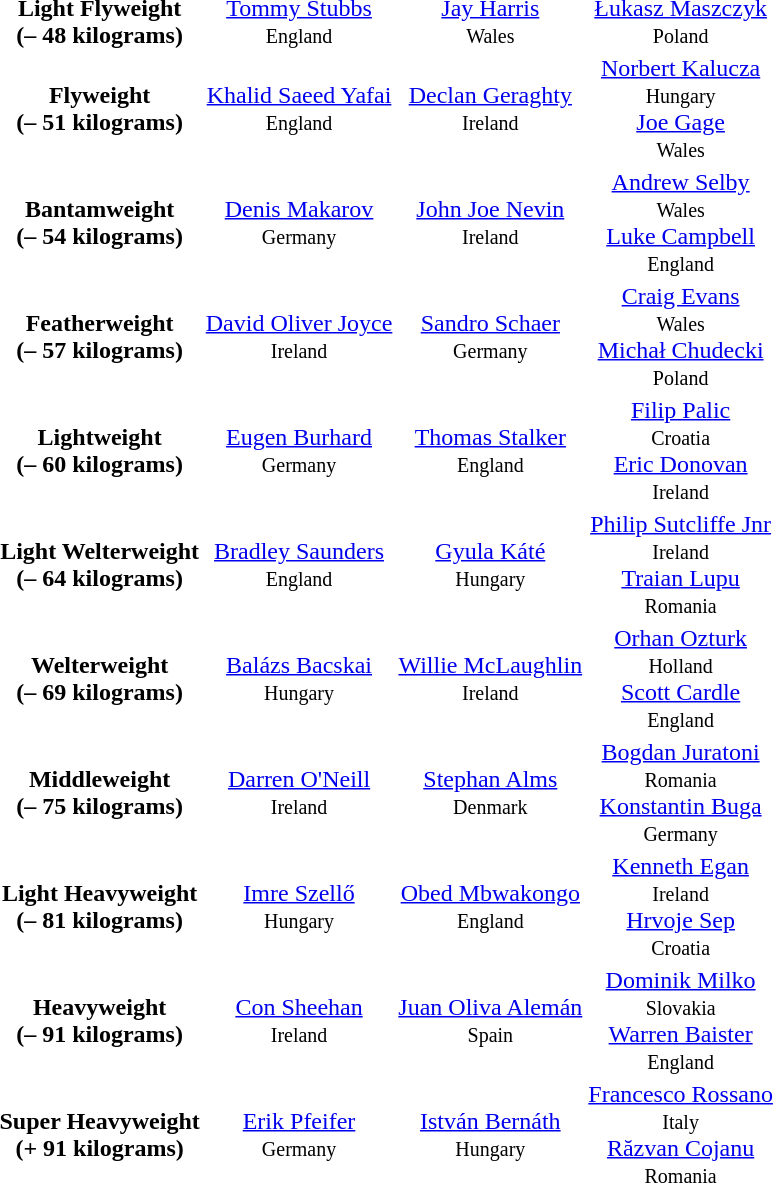<table>
<tr align="center">
<td><strong>Light Flyweight<br>(– 48 kilograms)</strong></td>
<td> <a href='#'>Tommy Stubbs</a><br><small>England</small></td>
<td> <a href='#'>Jay Harris</a><br><small>Wales</small></td>
<td> <a href='#'>Łukasz Maszczyk</a><br><small>Poland</small></td>
</tr>
<tr align="center">
<td><strong>Flyweight<br>(– 51 kilograms)</strong></td>
<td> <a href='#'>Khalid Saeed Yafai</a><br><small>England</small></td>
<td> <a href='#'>Declan Geraghty</a><br><small>Ireland</small></td>
<td> <a href='#'>Norbert Kalucza</a><br><small>Hungary</small><br> <a href='#'>Joe Gage</a><br><small>Wales</small></td>
</tr>
<tr align="center">
<td><strong>Bantamweight<br>(– 54 kilograms)</strong></td>
<td> <a href='#'>Denis Makarov</a><br><small>Germany</small></td>
<td> <a href='#'>John Joe Nevin</a><br><small>Ireland</small></td>
<td> <a href='#'>Andrew Selby</a><br><small>Wales</small><br> <a href='#'>Luke Campbell</a><br><small>England</small></td>
</tr>
<tr align="center">
<td><strong>Featherweight<br>(– 57 kilograms)</strong></td>
<td> <a href='#'>David Oliver Joyce</a><br><small>Ireland</small></td>
<td> <a href='#'>Sandro Schaer</a><br><small>Germany</small></td>
<td> <a href='#'>Craig Evans</a><br><small>Wales</small><br> <a href='#'>Michał Chudecki</a><br><small>Poland</small></td>
</tr>
<tr align="center">
<td><strong>Lightweight<br>(– 60 kilograms)</strong></td>
<td> <a href='#'>Eugen Burhard</a><br><small>Germany</small></td>
<td> <a href='#'>Thomas Stalker</a><br><small>England</small></td>
<td> <a href='#'>Filip Palic</a><br><small>Croatia</small><br> <a href='#'>Eric Donovan</a><br><small>Ireland</small></td>
</tr>
<tr align="center">
<td><strong>Light Welterweight<br>(– 64 kilograms)</strong></td>
<td> <a href='#'>Bradley Saunders</a><br><small>England</small></td>
<td> <a href='#'>Gyula Káté</a><br><small>Hungary</small></td>
<td> <a href='#'>Philip Sutcliffe Jnr</a><br><small>Ireland</small><br> <a href='#'>Traian Lupu</a><br><small>Romania</small></td>
</tr>
<tr align="center">
<td><strong>Welterweight<br>(– 69 kilograms)</strong></td>
<td> <a href='#'>Balázs Bacskai</a><br><small>Hungary</small></td>
<td> <a href='#'>Willie McLaughlin</a><br><small>Ireland</small></td>
<td> <a href='#'>Orhan Ozturk</a><br><small>Holland</small><br> <a href='#'>Scott Cardle</a><br><small>England</small></td>
</tr>
<tr align="center">
<td><strong>Middleweight<br>(– 75 kilograms)</strong></td>
<td> <a href='#'>Darren O'Neill</a><br><small>Ireland</small></td>
<td> <a href='#'>Stephan Alms</a><br><small>Denmark</small></td>
<td> <a href='#'>Bogdan Juratoni</a><br><small>Romania</small><br> <a href='#'>Konstantin Buga</a><br><small>Germany</small></td>
</tr>
<tr align="center">
<td><strong>Light Heavyweight<br>(– 81 kilograms)</strong></td>
<td> <a href='#'>Imre Szellő</a><br><small>Hungary</small></td>
<td> <a href='#'>Obed Mbwakongo</a><br><small>England</small></td>
<td> <a href='#'>Kenneth Egan</a><br><small>Ireland</small><br> <a href='#'>Hrvoje Sep</a><br><small>Croatia</small></td>
</tr>
<tr align="center">
<td><strong>Heavyweight<br>(– 91 kilograms)</strong></td>
<td> <a href='#'>Con Sheehan</a><br><small>Ireland</small></td>
<td> <a href='#'>Juan Oliva Alemán</a><br><small>Spain</small></td>
<td> <a href='#'>Dominik Milko</a><br><small>Slovakia</small><br> <a href='#'>Warren Baister</a><br><small>England</small></td>
</tr>
<tr align="center">
<td><strong>Super Heavyweight<br>(+ 91 kilograms)</strong></td>
<td> <a href='#'>Erik Pfeifer</a><br><small>Germany</small></td>
<td> <a href='#'>István Bernáth</a><br><small>Hungary</small></td>
<td> <a href='#'>Francesco Rossano</a><br><small>Italy</small><br> <a href='#'>Răzvan Cojanu</a><br><small>Romania</small></td>
</tr>
</table>
